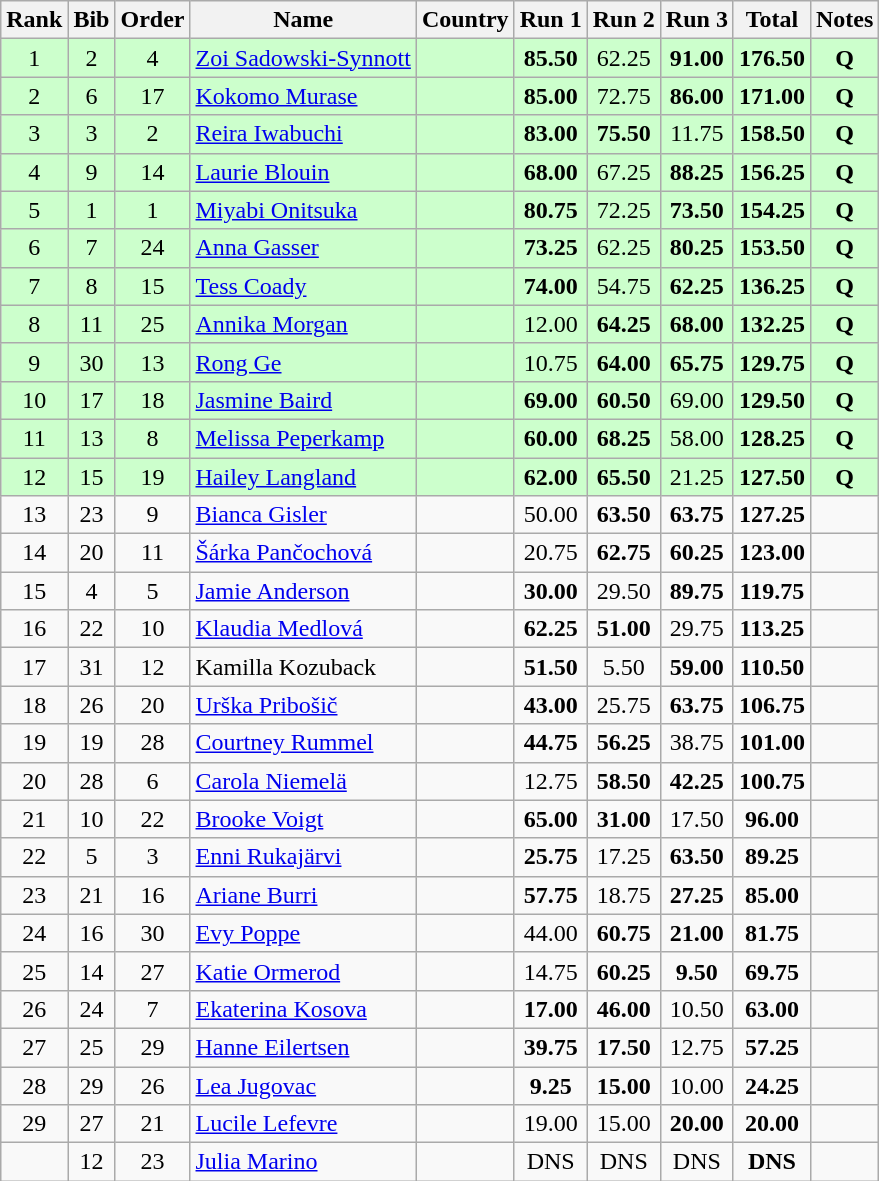<table class="wikitable sortable" style="text-align:center">
<tr>
<th>Rank</th>
<th>Bib</th>
<th>Order</th>
<th>Name</th>
<th>Country</th>
<th>Run 1</th>
<th>Run 2</th>
<th>Run 3</th>
<th>Total</th>
<th>Notes</th>
</tr>
<tr bgcolor=#ccffcc>
<td>1</td>
<td>2</td>
<td>4</td>
<td align=left><a href='#'>Zoi Sadowski-Synnott</a></td>
<td align=left></td>
<td><strong>85.50</strong></td>
<td>62.25</td>
<td><strong>91.00</strong></td>
<td><strong>176.50</strong></td>
<td><strong>Q</strong></td>
</tr>
<tr bgcolor=#ccffcc>
<td>2</td>
<td>6</td>
<td>17</td>
<td align=left><a href='#'>Kokomo Murase</a></td>
<td align=left></td>
<td><strong>85.00</strong></td>
<td>72.75</td>
<td><strong>86.00</strong></td>
<td><strong>171.00</strong></td>
<td><strong>Q</strong></td>
</tr>
<tr bgcolor=#ccffcc>
<td>3</td>
<td>3</td>
<td>2</td>
<td align=left><a href='#'>Reira Iwabuchi</a></td>
<td align=left></td>
<td><strong>83.00</strong></td>
<td><strong>75.50</strong></td>
<td>11.75</td>
<td><strong>158.50</strong></td>
<td><strong>Q</strong></td>
</tr>
<tr bgcolor=#ccffcc>
<td>4</td>
<td>9</td>
<td>14</td>
<td align=left><a href='#'>Laurie Blouin</a></td>
<td align=left></td>
<td><strong>68.00</strong></td>
<td>67.25</td>
<td><strong>88.25</strong></td>
<td><strong>156.25</strong></td>
<td><strong>Q</strong></td>
</tr>
<tr bgcolor=#ccffcc>
<td>5</td>
<td>1</td>
<td>1</td>
<td align=left><a href='#'>Miyabi Onitsuka</a></td>
<td align=left></td>
<td><strong>80.75</strong></td>
<td>72.25</td>
<td><strong>73.50</strong></td>
<td><strong>154.25</strong></td>
<td><strong>Q</strong></td>
</tr>
<tr bgcolor=#ccffcc>
<td>6</td>
<td>7</td>
<td>24</td>
<td align=left><a href='#'>Anna Gasser</a></td>
<td align=left></td>
<td><strong>73.25</strong></td>
<td>62.25</td>
<td><strong>80.25</strong></td>
<td><strong>153.50</strong></td>
<td><strong>Q</strong></td>
</tr>
<tr bgcolor=#ccffcc>
<td>7</td>
<td>8</td>
<td>15</td>
<td align=left><a href='#'>Tess Coady</a></td>
<td align=left></td>
<td><strong>74.00</strong></td>
<td>54.75</td>
<td><strong>62.25</strong></td>
<td><strong>136.25</strong></td>
<td><strong>Q</strong></td>
</tr>
<tr bgcolor=#ccffcc>
<td>8</td>
<td>11</td>
<td>25</td>
<td align=left><a href='#'>Annika Morgan</a></td>
<td align=left></td>
<td>12.00</td>
<td><strong>64.25</strong></td>
<td><strong>68.00</strong></td>
<td><strong>132.25</strong></td>
<td><strong>Q</strong></td>
</tr>
<tr bgcolor=#ccffcc>
<td>9</td>
<td>30</td>
<td>13</td>
<td align=left><a href='#'>Rong Ge</a></td>
<td align=left></td>
<td>10.75</td>
<td><strong>64.00</strong></td>
<td><strong>65.75</strong></td>
<td><strong>129.75</strong></td>
<td><strong>Q</strong></td>
</tr>
<tr bgcolor=#ccffcc>
<td>10</td>
<td>17</td>
<td>18</td>
<td align=left><a href='#'>Jasmine Baird</a></td>
<td align=left></td>
<td><strong>69.00</strong></td>
<td><strong>60.50</strong></td>
<td>69.00</td>
<td><strong>129.50</strong></td>
<td><strong>Q</strong></td>
</tr>
<tr bgcolor=#ccffcc>
<td>11</td>
<td>13</td>
<td>8</td>
<td align=left><a href='#'>Melissa Peperkamp</a></td>
<td align=left></td>
<td><strong>60.00</strong></td>
<td><strong>68.25</strong></td>
<td>58.00</td>
<td><strong>128.25</strong></td>
<td><strong>Q</strong></td>
</tr>
<tr bgcolor=#ccffcc>
<td>12</td>
<td>15</td>
<td>19</td>
<td align=left><a href='#'>Hailey Langland</a></td>
<td align=left></td>
<td><strong>62.00</strong></td>
<td><strong>65.50</strong></td>
<td>21.25</td>
<td><strong>127.50</strong></td>
<td><strong>Q</strong></td>
</tr>
<tr>
<td>13</td>
<td>23</td>
<td>9</td>
<td align=left><a href='#'>Bianca Gisler</a></td>
<td align=left></td>
<td>50.00</td>
<td><strong>63.50</strong></td>
<td><strong>63.75</strong></td>
<td><strong>127.25</strong></td>
<td></td>
</tr>
<tr>
<td>14</td>
<td>20</td>
<td>11</td>
<td align=left><a href='#'>Šárka Pančochová</a></td>
<td align=left></td>
<td>20.75</td>
<td><strong>62.75</strong></td>
<td><strong>60.25</strong></td>
<td><strong>123.00</strong></td>
<td></td>
</tr>
<tr>
<td>15</td>
<td>4</td>
<td>5</td>
<td align=left><a href='#'>Jamie Anderson</a></td>
<td align=left></td>
<td><strong>30.00</strong></td>
<td>29.50</td>
<td><strong>89.75</strong></td>
<td><strong>119.75</strong></td>
<td></td>
</tr>
<tr>
<td>16</td>
<td>22</td>
<td>10</td>
<td align=left><a href='#'>Klaudia Medlová</a></td>
<td align=left></td>
<td><strong>62.25</strong></td>
<td><strong>51.00</strong></td>
<td>29.75</td>
<td><strong>113.25</strong></td>
<td></td>
</tr>
<tr>
<td>17</td>
<td>31</td>
<td>12</td>
<td align=left>Kamilla Kozuback</td>
<td align=left></td>
<td><strong>51.50</strong></td>
<td>5.50</td>
<td><strong>59.00</strong></td>
<td><strong>110.50</strong></td>
<td></td>
</tr>
<tr>
<td>18</td>
<td>26</td>
<td>20</td>
<td align=left><a href='#'>Urška Pribošič</a></td>
<td align=left></td>
<td><strong>43.00</strong></td>
<td>25.75</td>
<td><strong>63.75</strong></td>
<td><strong>106.75</strong></td>
<td></td>
</tr>
<tr>
<td>19</td>
<td>19</td>
<td>28</td>
<td align=left><a href='#'>Courtney Rummel</a></td>
<td align=left></td>
<td><strong>44.75</strong></td>
<td><strong>56.25</strong></td>
<td>38.75</td>
<td><strong>101.00</strong></td>
<td></td>
</tr>
<tr>
<td>20</td>
<td>28</td>
<td>6</td>
<td align=left><a href='#'>Carola Niemelä</a></td>
<td align=left></td>
<td>12.75</td>
<td><strong>58.50</strong></td>
<td><strong>42.25</strong></td>
<td><strong>100.75</strong></td>
<td></td>
</tr>
<tr>
<td>21</td>
<td>10</td>
<td>22</td>
<td align=left><a href='#'>Brooke Voigt</a></td>
<td align=left></td>
<td><strong>65.00</strong></td>
<td><strong>31.00</strong></td>
<td>17.50</td>
<td><strong>96.00</strong></td>
<td></td>
</tr>
<tr>
<td>22</td>
<td>5</td>
<td>3</td>
<td align=left><a href='#'>Enni Rukajärvi</a></td>
<td align=left></td>
<td><strong>25.75</strong></td>
<td>17.25</td>
<td><strong>63.50</strong></td>
<td><strong>89.25</strong></td>
<td></td>
</tr>
<tr>
<td>23</td>
<td>21</td>
<td>16</td>
<td align=left><a href='#'>Ariane Burri</a></td>
<td align=left></td>
<td><strong>57.75</strong></td>
<td>18.75</td>
<td><strong>27.25</strong></td>
<td><strong>85.00</strong></td>
<td></td>
</tr>
<tr>
<td>24</td>
<td>16</td>
<td>30</td>
<td align=left><a href='#'>Evy Poppe</a></td>
<td align=left></td>
<td>44.00</td>
<td><strong>60.75</strong></td>
<td><strong>21.00</strong></td>
<td><strong>81.75</strong></td>
<td></td>
</tr>
<tr>
<td>25</td>
<td>14</td>
<td>27</td>
<td align=left><a href='#'>Katie Ormerod</a></td>
<td align=left></td>
<td>14.75</td>
<td><strong>60.25</strong></td>
<td><strong>9.50</strong></td>
<td><strong>69.75</strong></td>
<td></td>
</tr>
<tr>
<td>26</td>
<td>24</td>
<td>7</td>
<td align=left><a href='#'>Ekaterina Kosova</a></td>
<td align=left></td>
<td><strong>17.00</strong></td>
<td><strong>46.00</strong></td>
<td>10.50</td>
<td><strong>63.00</strong></td>
<td></td>
</tr>
<tr>
<td>27</td>
<td>25</td>
<td>29</td>
<td align=left><a href='#'>Hanne Eilertsen</a></td>
<td align=left></td>
<td><strong>39.75</strong></td>
<td><strong>17.50</strong></td>
<td>12.75</td>
<td><strong>57.25</strong></td>
<td></td>
</tr>
<tr>
<td>28</td>
<td>29</td>
<td>26</td>
<td align=left><a href='#'>Lea Jugovac</a></td>
<td align=left></td>
<td><strong>9.25</strong></td>
<td><strong>15.00</strong></td>
<td>10.00</td>
<td><strong>24.25</strong></td>
<td></td>
</tr>
<tr>
<td>29</td>
<td>27</td>
<td>21</td>
<td align=left><a href='#'>Lucile Lefevre</a></td>
<td align=left></td>
<td>19.00</td>
<td>15.00</td>
<td><strong>20.00</strong></td>
<td><strong>20.00</strong></td>
<td></td>
</tr>
<tr>
<td></td>
<td>12</td>
<td>23</td>
<td align=left><a href='#'>Julia Marino</a></td>
<td align=left></td>
<td>DNS</td>
<td>DNS</td>
<td>DNS</td>
<td><strong>DNS</strong></td>
<td></td>
</tr>
</table>
